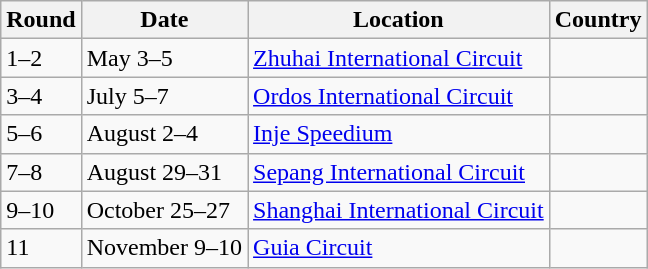<table class="wikitable">
<tr>
<th>Round</th>
<th>Date</th>
<th>Location</th>
<th>Country</th>
</tr>
<tr>
<td>1–2</td>
<td>May 3–5</td>
<td><a href='#'>Zhuhai International Circuit</a></td>
<td></td>
</tr>
<tr>
<td>3–4</td>
<td>July 5–7</td>
<td><a href='#'>Ordos International Circuit</a></td>
<td></td>
</tr>
<tr>
<td>5–6</td>
<td>August 2–4</td>
<td><a href='#'>Inje Speedium</a></td>
<td></td>
</tr>
<tr>
<td>7–8</td>
<td>August 29–31</td>
<td><a href='#'>Sepang International Circuit</a></td>
<td></td>
</tr>
<tr>
<td>9–10</td>
<td>October 25–27</td>
<td><a href='#'>Shanghai International Circuit</a></td>
<td></td>
</tr>
<tr>
<td>11</td>
<td>November 9–10</td>
<td><a href='#'>Guia Circuit</a></td>
<td></td>
</tr>
</table>
